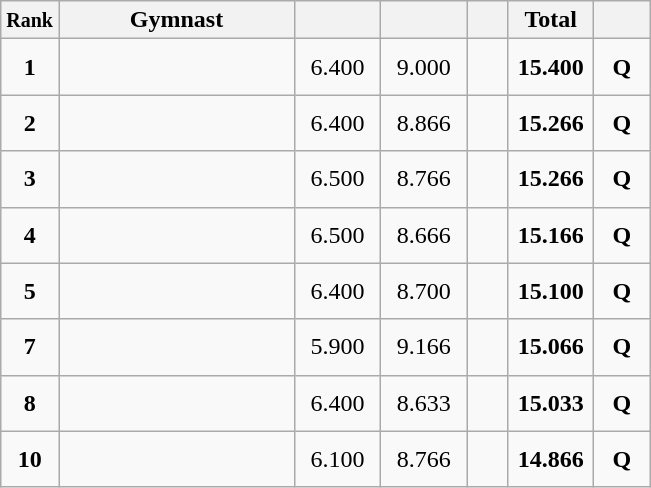<table class="wikitable sortable" style="text-align:center;">
<tr>
<th scope="col" style="width:15px;"><small>Rank</small></th>
<th scope="col" style="width:150px;">Gymnast</th>
<th scope="col" style="width:50px;"><small></small></th>
<th scope="col" style="width:50px;"><small></small></th>
<th scope="col" style="width:20px;"><small></small></th>
<th scope="col" style="width:50px;">Total</th>
<th scope="col" style="width:30px;"><small></small></th>
</tr>
<tr>
<td scope="row" style="text-align:center"><strong>1</strong></td>
<td style="height:30px; text-align:left;"></td>
<td>6.400</td>
<td>9.000</td>
<td></td>
<td><strong>15.400</strong></td>
<td><strong>Q</strong></td>
</tr>
<tr>
<td scope="row" style="text-align:center"><strong>2</strong></td>
<td style="height:30px; text-align:left;"></td>
<td>6.400</td>
<td>8.866</td>
<td></td>
<td><strong>15.266</strong></td>
<td><strong>Q</strong></td>
</tr>
<tr>
<td scope="row" style="text-align:center"><strong>3</strong></td>
<td style="height:30px; text-align:left;"></td>
<td>6.500</td>
<td>8.766</td>
<td></td>
<td><strong>15.266</strong></td>
<td><strong>Q</strong></td>
</tr>
<tr>
<td scope="row" style="text-align:center"><strong>4</strong></td>
<td style="height:30px; text-align:left;"></td>
<td>6.500</td>
<td>8.666</td>
<td></td>
<td><strong>15.166</strong></td>
<td><strong>Q</strong></td>
</tr>
<tr>
<td scope="row" style="text-align:center"><strong>5</strong></td>
<td style="height:30px; text-align:left;"></td>
<td>6.400</td>
<td>8.700</td>
<td></td>
<td><strong>15.100</strong></td>
<td><strong>Q</strong></td>
</tr>
<tr>
<td scope="row" style="text-align:center"><strong>7</strong></td>
<td style="height:30px; text-align:left;"></td>
<td>5.900</td>
<td>9.166</td>
<td></td>
<td><strong>15.066</strong></td>
<td><strong>Q</strong></td>
</tr>
<tr>
<td scope="row" style="text-align:center"><strong>8</strong></td>
<td style="height:30px; text-align:left;"></td>
<td>6.400</td>
<td>8.633</td>
<td></td>
<td><strong>15.033</strong></td>
<td><strong>Q</strong></td>
</tr>
<tr>
<td scope="row" style="text-align:center"><strong>10</strong></td>
<td style="height:30px; text-align:left;"></td>
<td>6.100</td>
<td>8.766</td>
<td></td>
<td><strong>14.866</strong></td>
<td><strong>Q</strong></td>
</tr>
</table>
